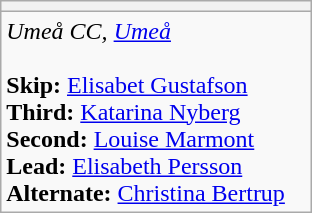<table class="wikitable">
<tr>
<th bgcolor="#efefef" width="200"></th>
</tr>
<tr>
<td><em>Umeå CC, <a href='#'>Umeå</a></em><br><br><strong>Skip:</strong> <a href='#'>Elisabet Gustafson</a> <br>
<strong>Third:</strong> <a href='#'>Katarina Nyberg</a> <br>
<strong>Second:</strong> <a href='#'>Louise Marmont</a> <br>
<strong>Lead:</strong> <a href='#'>Elisabeth Persson</a> <br>
<strong>Alternate:</strong> <a href='#'>Christina Bertrup</a></td>
</tr>
</table>
